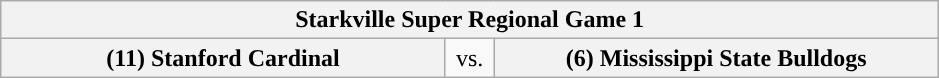<table class="wikitable">
<tr>
<th style="width: 604px;" colspan=3>Starkville Super Regional Game 1</th>
</tr>
<tr>
<th style="width: 289px; ">(11) Stanford Cardinal</th>
<td style="width: 25px; text-align:center">vs.</td>
<th style="width: 289px; ">(6) Mississippi State Bulldogs</th>
</tr>
</table>
